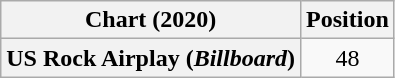<table class="wikitable plainrowheaders" style="text-align:center">
<tr>
<th scope="col">Chart (2020)</th>
<th scope="col">Position</th>
</tr>
<tr>
<th scope="row">US Rock Airplay (<em>Billboard</em>)</th>
<td>48</td>
</tr>
</table>
